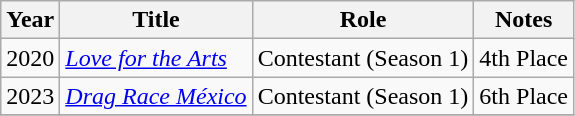<table class="wikitable">
<tr>
<th>Year</th>
<th>Title</th>
<th>Role</th>
<th>Notes</th>
</tr>
<tr>
<td>2020</td>
<td><em><a href='#'>Love for the Arts</a></em></td>
<td>Contestant (Season 1)</td>
<td>4th Place</td>
</tr>
<tr>
<td>2023</td>
<td><em><a href='#'>Drag Race México</a></em></td>
<td>Contestant (Season 1)</td>
<td>6th Place</td>
</tr>
<tr>
</tr>
</table>
